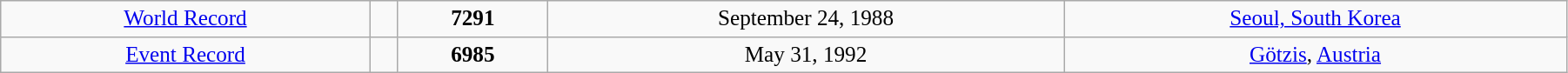<table class="wikitable" style=" text-align:center; font-size:105%;" width="95%">
<tr>
<td><a href='#'>World Record</a></td>
<td></td>
<td><strong>7291</strong></td>
<td>September 24, 1988</td>
<td> <a href='#'>Seoul, South Korea</a></td>
</tr>
<tr>
<td><a href='#'>Event Record</a></td>
<td></td>
<td><strong>6985</strong></td>
<td>May 31, 1992</td>
<td> <a href='#'>Götzis</a>, <a href='#'>Austria</a></td>
</tr>
</table>
